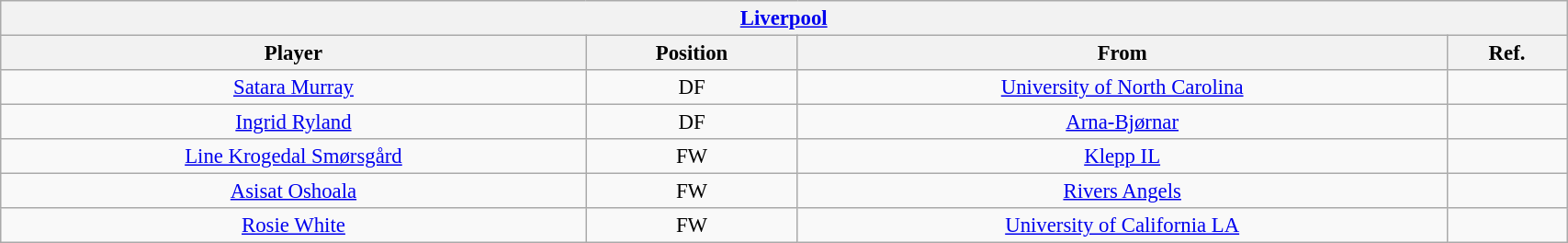<table class="wikitable sortable collapsible collapsed" style="font-size:95%; text-align: center; width: 90%;">
<tr>
<th colspan="4"  style="with:100%; text-align:center;"><strong><a href='#'>Liverpool</a></strong></th>
</tr>
<tr>
<th>Player</th>
<th>Position</th>
<th>From</th>
<th>Ref.</th>
</tr>
<tr>
<td> <a href='#'>Satara Murray</a></td>
<td>DF</td>
<td><a href='#'>University of North Carolina</a></td>
<td></td>
</tr>
<tr>
<td> <a href='#'>Ingrid Ryland</a></td>
<td>DF</td>
<td><a href='#'>Arna-Bjørnar</a></td>
<td></td>
</tr>
<tr>
<td> <a href='#'>Line Krogedal Smørsgård</a></td>
<td>FW</td>
<td><a href='#'>Klepp IL</a></td>
<td></td>
</tr>
<tr>
<td> <a href='#'>Asisat Oshoala</a></td>
<td>FW</td>
<td><a href='#'>Rivers Angels</a></td>
<td></td>
</tr>
<tr>
<td> <a href='#'>Rosie White</a></td>
<td>FW</td>
<td><a href='#'>University of California LA</a></td>
<td></td>
</tr>
</table>
